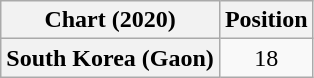<table class="wikitable plainrowheaders" style="text-align:center">
<tr>
<th scope="col">Chart (2020)</th>
<th scope="col">Position</th>
</tr>
<tr>
<th scope="row">South Korea (Gaon)</th>
<td>18</td>
</tr>
</table>
